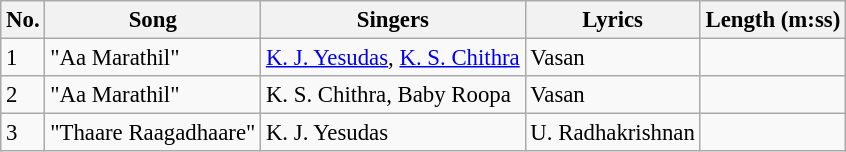<table class="wikitable" style="font-size:95%;">
<tr>
<th>No.</th>
<th>Song</th>
<th>Singers</th>
<th>Lyrics</th>
<th>Length (m:ss)</th>
</tr>
<tr>
<td>1</td>
<td>"Aa Marathil"</td>
<td><a href='#'>K. J. Yesudas</a>, <a href='#'>K. S. Chithra</a></td>
<td>Vasan</td>
<td></td>
</tr>
<tr>
<td>2</td>
<td>"Aa Marathil"</td>
<td>K. S. Chithra, Baby Roopa</td>
<td>Vasan</td>
<td></td>
</tr>
<tr>
<td>3</td>
<td>"Thaare Raagadhaare"</td>
<td>K. J. Yesudas</td>
<td>U. Radhakrishnan</td>
<td></td>
</tr>
</table>
